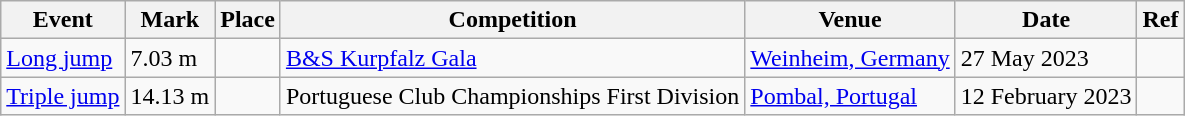<table class="wikitable">
<tr>
<th>Event</th>
<th>Mark</th>
<th>Place</th>
<th>Competition</th>
<th>Venue</th>
<th>Date</th>
<th>Ref</th>
</tr>
<tr>
<td><a href='#'>Long jump</a></td>
<td>7.03 m </td>
<td style="text-align:center;"></td>
<td><a href='#'>B&S Kurpfalz Gala</a></td>
<td><a href='#'>Weinheim, Germany</a></td>
<td>27 May 2023</td>
<td></td>
</tr>
<tr>
<td><a href='#'>Triple jump</a></td>
<td>14.13 m </td>
<td style="text-align:center;"></td>
<td>Portuguese Club Championships First Division</td>
<td><a href='#'>Pombal, Portugal</a></td>
<td>12 February 2023</td>
<td></td>
</tr>
</table>
